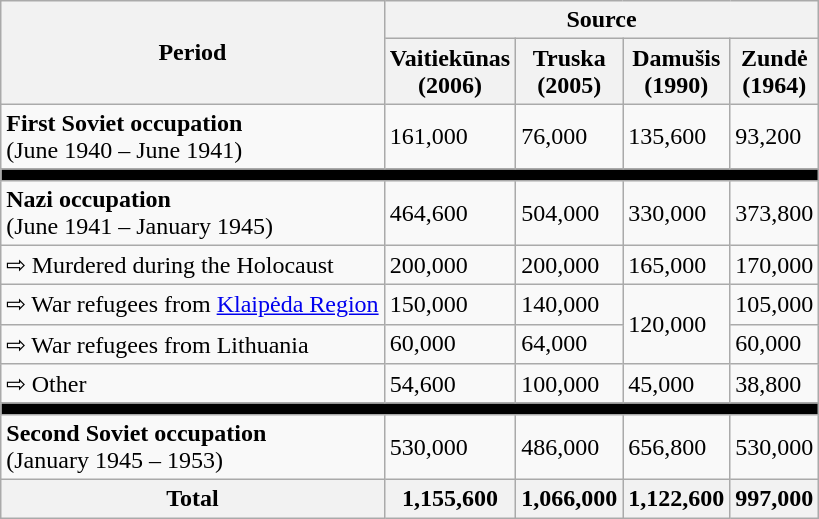<table class=wikitable>
<tr>
<th rowspan=2>Period</th>
<th colspan=4>Source</th>
</tr>
<tr>
<th>Vaitiekūnas<br>(2006)</th>
<th>Truska<br>(2005)</th>
<th>Damušis<br>(1990)</th>
<th>Zundė<br>(1964)</th>
</tr>
<tr>
<td><strong>First Soviet occupation</strong> <br> (June 1940 – June 1941)</td>
<td>161,000</td>
<td>76,000</td>
<td>135,600</td>
<td>93,200</td>
</tr>
<tr>
<td colspan=5 style="background:black";></td>
</tr>
<tr>
<td><strong>Nazi occupation</strong> <br> (June 1941 – January 1945)</td>
<td>464,600</td>
<td>504,000</td>
<td>330,000</td>
<td>373,800</td>
</tr>
<tr>
<td>⇨ Murdered during the Holocaust</td>
<td>200,000</td>
<td>200,000</td>
<td>165,000</td>
<td>170,000</td>
</tr>
<tr>
<td>⇨ War refugees from <a href='#'>Klaipėda Region</a></td>
<td>150,000</td>
<td>140,000</td>
<td rowspan=2>120,000</td>
<td>105,000</td>
</tr>
<tr>
<td>⇨ War refugees from Lithuania</td>
<td>60,000</td>
<td>64,000</td>
<td>60,000</td>
</tr>
<tr>
<td>⇨ Other</td>
<td>54,600</td>
<td>100,000</td>
<td>45,000</td>
<td>38,800</td>
</tr>
<tr>
<td colspan=5 style="background:black";></td>
</tr>
<tr>
<td><strong>Second Soviet occupation</strong> <br> (January 1945 – 1953)</td>
<td>530,000</td>
<td>486,000</td>
<td>656,800</td>
<td>530,000</td>
</tr>
<tr>
<th>Total</th>
<th>1,155,600</th>
<th>1,066,000</th>
<th>1,122,600</th>
<th>997,000</th>
</tr>
</table>
